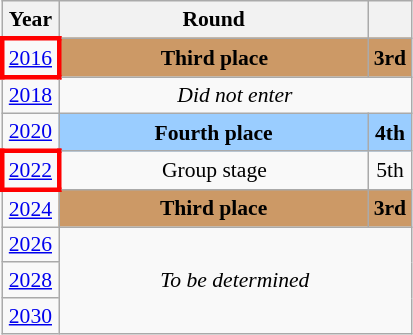<table class="wikitable" style="text-align: center; font-size:90%">
<tr>
<th>Year</th>
<th style="width:200px">Round</th>
<th></th>
</tr>
<tr>
<td style="border: 3px solid red"><a href='#'>2016</a></td>
<td bgcolor="cc9966"><strong>Third place</strong></td>
<td bgcolor="cc9966"><strong>3rd</strong></td>
</tr>
<tr>
<td><a href='#'>2018</a></td>
<td colspan="2"><em>Did not enter</em></td>
</tr>
<tr>
<td><a href='#'>2020</a></td>
<td bgcolor="9acdff"><strong>Fourth place</strong></td>
<td bgcolor="9acdff"><strong>4th</strong></td>
</tr>
<tr>
<td style="border: 3px solid red"><a href='#'>2022</a></td>
<td>Group stage</td>
<td>5th</td>
</tr>
<tr>
<td><a href='#'>2024</a></td>
<td bgcolor="cc9966"><strong>Third place</strong></td>
<td bgcolor="cc9966"><strong>3rd</strong></td>
</tr>
<tr>
<td><a href='#'>2026</a></td>
<td colspan="2" rowspan="3"><em>To be determined</em></td>
</tr>
<tr>
<td><a href='#'>2028</a></td>
</tr>
<tr>
<td><a href='#'>2030</a></td>
</tr>
</table>
